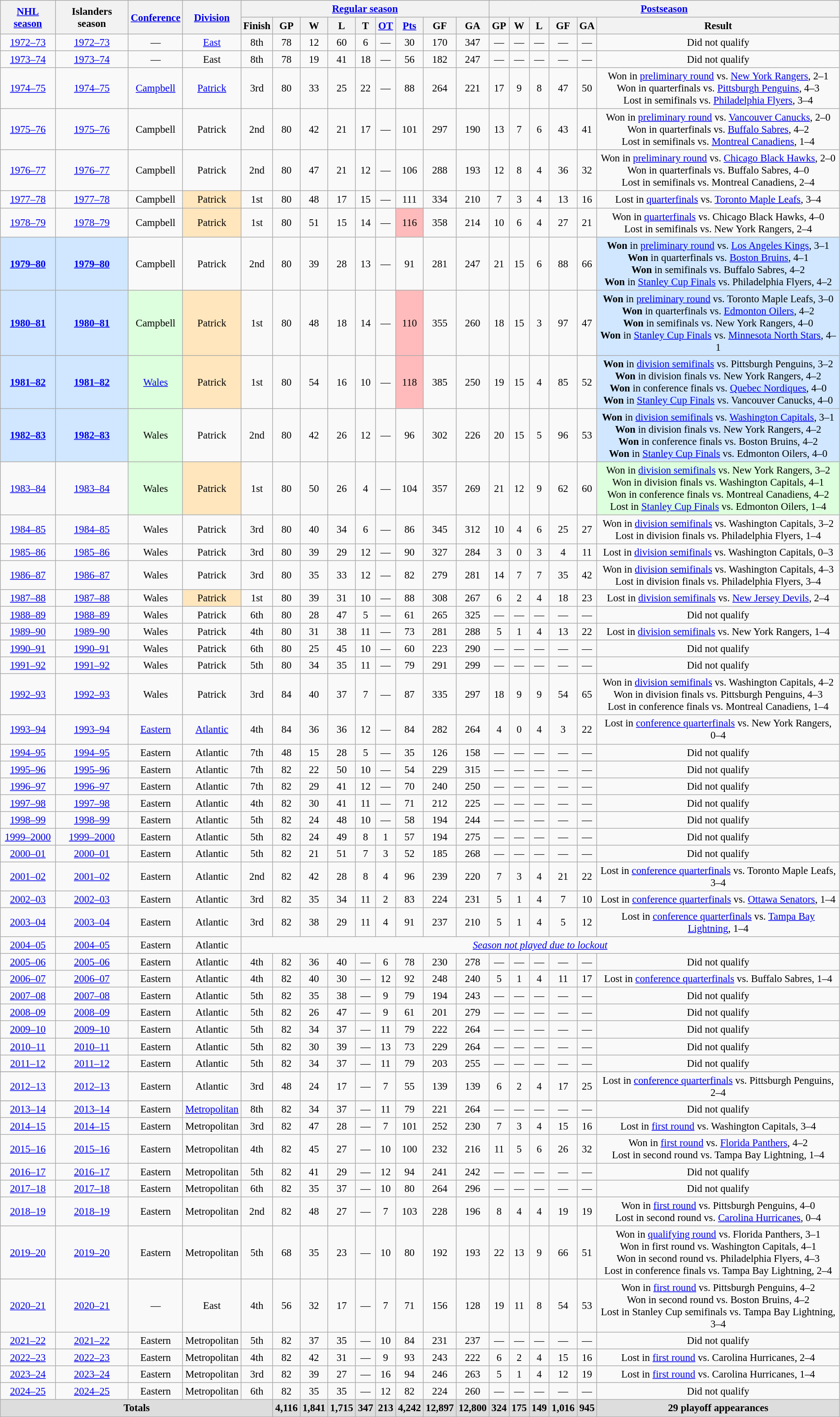<table class="wikitable" style="text-align:center; font-size:95%;">
<tr>
<th rowspan="2"><a href='#'>NHL season</a></th>
<th rowspan="2">Islanders season</th>
<th rowspan="2"><a href='#'>Conference</a></th>
<th rowspan="2"><a href='#'>Division</a></th>
<th colspan="9"><a href='#'>Regular season</a></th>
<th colspan="7"><a href='#'>Postseason</a></th>
</tr>
<tr>
<th>Finish</th>
<th>GP</th>
<th>W</th>
<th>L</th>
<th>T</th>
<th><a href='#'>OT</a></th>
<th><a href='#'>Pts</a></th>
<th>GF</th>
<th>GA</th>
<th>GP</th>
<th>W</th>
<th>L</th>
<th>GF</th>
<th>GA</th>
<th>Result</th>
</tr>
<tr>
<td><a href='#'>1972–73</a></td>
<td><a href='#'>1972–73</a></td>
<td>—</td>
<td><a href='#'>East</a></td>
<td>8th</td>
<td>78</td>
<td>12</td>
<td>60</td>
<td>6</td>
<td>—</td>
<td>30</td>
<td>170</td>
<td>347</td>
<td>—</td>
<td>—</td>
<td>—</td>
<td>—</td>
<td>—</td>
<td>Did not qualify</td>
</tr>
<tr>
<td><a href='#'>1973–74</a></td>
<td><a href='#'>1973–74</a></td>
<td>—</td>
<td>East</td>
<td>8th</td>
<td>78</td>
<td>19</td>
<td>41</td>
<td>18</td>
<td>—</td>
<td>56</td>
<td>182</td>
<td>247</td>
<td>—</td>
<td>—</td>
<td>—</td>
<td>—</td>
<td>—</td>
<td>Did not qualify</td>
</tr>
<tr>
<td><a href='#'>1974–75</a></td>
<td><a href='#'>1974–75</a></td>
<td><a href='#'>Campbell</a></td>
<td><a href='#'>Patrick</a></td>
<td>3rd</td>
<td>80</td>
<td>33</td>
<td>25</td>
<td>22</td>
<td>—</td>
<td>88</td>
<td>264</td>
<td>221</td>
<td>17</td>
<td>9</td>
<td>8</td>
<td>47</td>
<td>50</td>
<td>Won in <a href='#'>preliminary round</a> vs. <a href='#'>New York Rangers</a>, 2–1<br>Won in quarterfinals vs. <a href='#'>Pittsburgh Penguins</a>, 4–3<br>Lost in semifinals vs. <a href='#'>Philadelphia Flyers</a>, 3–4</td>
</tr>
<tr>
<td><a href='#'>1975–76</a></td>
<td><a href='#'>1975–76</a></td>
<td>Campbell</td>
<td>Patrick</td>
<td>2nd</td>
<td>80</td>
<td>42</td>
<td>21</td>
<td>17</td>
<td>—</td>
<td>101</td>
<td>297</td>
<td>190</td>
<td>13</td>
<td>7</td>
<td>6</td>
<td>43</td>
<td>41</td>
<td>Won in <a href='#'>preliminary round</a> vs. <a href='#'>Vancouver Canucks</a>, 2–0<br>Won in quarterfinals vs. <a href='#'>Buffalo Sabres</a>, 4–2<br>Lost in semifinals vs. <a href='#'>Montreal Canadiens</a>, 1–4</td>
</tr>
<tr>
<td><a href='#'>1976–77</a></td>
<td><a href='#'>1976–77</a></td>
<td>Campbell</td>
<td>Patrick</td>
<td>2nd</td>
<td>80</td>
<td>47</td>
<td>21</td>
<td>12</td>
<td>—</td>
<td>106</td>
<td>288</td>
<td>193</td>
<td>12</td>
<td>8</td>
<td>4</td>
<td>36</td>
<td>32</td>
<td>Won in <a href='#'>preliminary round</a> vs. <a href='#'>Chicago Black Hawks</a>, 2–0<br>Won in quarterfinals vs. Buffalo Sabres, 4–0<br>Lost in semifinals vs. Montreal Canadiens, 2–4</td>
</tr>
<tr>
<td><a href='#'>1977–78</a></td>
<td><a href='#'>1977–78</a></td>
<td>Campbell</td>
<td style="background:#FFE6BD;">Patrick </td>
<td>1st</td>
<td>80</td>
<td>48</td>
<td>17</td>
<td>15</td>
<td>—</td>
<td>111</td>
<td>334</td>
<td>210</td>
<td>7</td>
<td>3</td>
<td>4</td>
<td>13</td>
<td>16</td>
<td>Lost in <a href='#'>quarterfinals</a> vs. <a href='#'>Toronto Maple Leafs</a>, 3–4</td>
</tr>
<tr>
<td><a href='#'>1978–79</a></td>
<td><a href='#'>1978–79</a></td>
<td>Campbell</td>
<td style="background:#FFE6BD;">Patrick </td>
<td>1st</td>
<td>80</td>
<td>51</td>
<td>15</td>
<td>14</td>
<td>—</td>
<td style="background:#ffbbbb;">116 </td>
<td>358</td>
<td>214</td>
<td>10</td>
<td>6</td>
<td>4</td>
<td>27</td>
<td>21</td>
<td>Won in <a href='#'>quarterfinals</a> vs. Chicago Black Hawks, 4–0<br>Lost in semifinals vs. New York Rangers, 2–4</td>
</tr>
<tr>
<td style="background:#D0E7FF;"><strong><a href='#'>1979–80</a></strong> </td>
<td style="background:#D0E7FF;"><strong><a href='#'>1979–80</a></strong> </td>
<td>Campbell</td>
<td>Patrick</td>
<td>2nd</td>
<td>80</td>
<td>39</td>
<td>28</td>
<td>13</td>
<td>—</td>
<td>91</td>
<td>281</td>
<td>247</td>
<td>21</td>
<td>15</td>
<td>6</td>
<td>88</td>
<td>66</td>
<td style="background:#D0E7FF;"><strong>Won</strong> in <a href='#'>preliminary round</a> vs. <a href='#'>Los Angeles Kings</a>, 3–1<br> <strong>Won</strong> in quarterfinals vs. <a href='#'>Boston Bruins</a>, 4–1<br><strong>Won</strong> in semifinals vs. Buffalo Sabres, 4–2<br><strong>Won</strong> in <a href='#'>Stanley Cup Finals</a> vs. Philadelphia Flyers, 4–2 </td>
</tr>
<tr>
<td style="background:#D0E7FF;"><strong><a href='#'>1980–81</a></strong> </td>
<td style="background:#D0E7FF;"><strong><a href='#'>1980–81</a></strong> </td>
<td style="background:#DDFFDD;">Campbell </td>
<td style="background:#FFE6BD;">Patrick </td>
<td>1st</td>
<td>80</td>
<td>48</td>
<td>18</td>
<td>14</td>
<td>—</td>
<td style="background:#ffbbbb;">110 </td>
<td>355</td>
<td>260</td>
<td>18</td>
<td>15</td>
<td>3</td>
<td>97</td>
<td>47</td>
<td style="background:#D0E7FF;"><strong>Won</strong> in <a href='#'>preliminary round</a> vs. Toronto Maple Leafs, 3–0<br> <strong>Won</strong> in quarterfinals vs. <a href='#'>Edmonton Oilers</a>, 4–2<br><strong>Won</strong> in semifinals vs. New York Rangers, 4–0<br><strong>Won</strong> in <a href='#'>Stanley Cup Finals</a> vs. <a href='#'>Minnesota North Stars</a>, 4–1 </td>
</tr>
<tr>
<td style="background:#D0E7FF;"><strong><a href='#'>1981–82</a></strong> </td>
<td style="background:#D0E7FF;"><strong><a href='#'>1981–82</a></strong> </td>
<td style="background:#DDFFDD;"><a href='#'>Wales</a> </td>
<td style="background:#FFE6BD;">Patrick </td>
<td>1st</td>
<td>80</td>
<td>54</td>
<td>16</td>
<td>10</td>
<td>—</td>
<td style="background:#ffbbbb;">118 </td>
<td>385</td>
<td>250</td>
<td>19</td>
<td>15</td>
<td>4</td>
<td>85</td>
<td>52</td>
<td style="background:#D0E7FF;"><strong>Won</strong> in <a href='#'>division semifinals</a> vs. Pittsburgh Penguins, 3–2<br><strong>Won</strong> in division finals vs. New York Rangers, 4–2<br><strong>Won</strong> in conference finals vs. <a href='#'>Quebec Nordiques</a>, 4–0<br><strong>Won</strong> in <a href='#'>Stanley Cup Finals</a> vs. Vancouver Canucks, 4–0 </td>
</tr>
<tr>
<td style="background:#D0E7FF;"><strong><a href='#'>1982–83</a></strong> </td>
<td style="background:#D0E7FF;"><strong><a href='#'>1982–83</a></strong> </td>
<td style="background:#DDFFDD;">Wales </td>
<td>Patrick</td>
<td>2nd</td>
<td>80</td>
<td>42</td>
<td>26</td>
<td>12</td>
<td>—</td>
<td>96</td>
<td>302</td>
<td>226</td>
<td>20</td>
<td>15</td>
<td>5</td>
<td>96</td>
<td>53</td>
<td style="background:#D0E7FF;"><strong>Won</strong> in <a href='#'>division semifinals</a> vs. <a href='#'>Washington Capitals</a>, 3–1<br><strong>Won</strong> in division finals vs. New York Rangers, 4–2<br><strong>Won</strong> in conference finals vs. Boston Bruins, 4–2<br><strong>Won</strong> in <a href='#'>Stanley Cup Finals</a> vs. Edmonton Oilers, 4–0 </td>
</tr>
<tr>
<td><a href='#'>1983–84</a></td>
<td><a href='#'>1983–84</a></td>
<td style="background:#DDFFDD;">Wales </td>
<td style="background:#FFE6BD;">Patrick </td>
<td>1st</td>
<td>80</td>
<td>50</td>
<td>26</td>
<td>4</td>
<td>—</td>
<td>104</td>
<td>357</td>
<td>269</td>
<td>21</td>
<td>12</td>
<td>9</td>
<td>62</td>
<td>60</td>
<td style="background:#DDFFDD;">Won in <a href='#'>division semifinals</a> vs. New York Rangers, 3–2<br>Won in division finals vs. Washington Capitals, 4–1<br>Won in conference finals vs. Montreal Canadiens, 4–2<br>Lost in <a href='#'>Stanley Cup Finals</a> vs. Edmonton Oilers, 1–4</td>
</tr>
<tr>
<td><a href='#'>1984–85</a></td>
<td><a href='#'>1984–85</a></td>
<td>Wales</td>
<td>Patrick</td>
<td>3rd</td>
<td>80</td>
<td>40</td>
<td>34</td>
<td>6</td>
<td>—</td>
<td>86</td>
<td>345</td>
<td>312</td>
<td>10</td>
<td>4</td>
<td>6</td>
<td>25</td>
<td>27</td>
<td>Won in <a href='#'>division semifinals</a> vs. Washington Capitals, 3–2<br> Lost in division finals vs. Philadelphia Flyers, 1–4</td>
</tr>
<tr>
<td><a href='#'>1985–86</a></td>
<td><a href='#'>1985–86</a></td>
<td>Wales</td>
<td>Patrick</td>
<td>3rd</td>
<td>80</td>
<td>39</td>
<td>29</td>
<td>12</td>
<td>—</td>
<td>90</td>
<td>327</td>
<td>284</td>
<td>3</td>
<td>0</td>
<td>3</td>
<td>4</td>
<td>11</td>
<td>Lost in <a href='#'>division semifinals</a> vs. Washington Capitals, 0–3</td>
</tr>
<tr>
<td><a href='#'>1986–87</a></td>
<td><a href='#'>1986–87</a></td>
<td>Wales</td>
<td>Patrick</td>
<td>3rd</td>
<td>80</td>
<td>35</td>
<td>33</td>
<td>12</td>
<td>—</td>
<td>82</td>
<td>279</td>
<td>281</td>
<td>14</td>
<td>7</td>
<td>7</td>
<td>35</td>
<td>42</td>
<td>Won in <a href='#'>division semifinals</a> vs. Washington Capitals, 4–3<br> Lost in division finals vs. Philadelphia Flyers, 3–4</td>
</tr>
<tr>
<td><a href='#'>1987–88</a></td>
<td><a href='#'>1987–88</a></td>
<td>Wales</td>
<td style="background:#FFE6BD;">Patrick </td>
<td>1st</td>
<td>80</td>
<td>39</td>
<td>31</td>
<td>10</td>
<td>—</td>
<td>88</td>
<td>308</td>
<td>267</td>
<td>6</td>
<td>2</td>
<td>4</td>
<td>18</td>
<td>23</td>
<td>Lost in <a href='#'>division semifinals</a> vs. <a href='#'>New Jersey Devils</a>, 2–4</td>
</tr>
<tr>
<td><a href='#'>1988–89</a></td>
<td><a href='#'>1988–89</a></td>
<td>Wales</td>
<td>Patrick</td>
<td>6th</td>
<td>80</td>
<td>28</td>
<td>47</td>
<td>5</td>
<td>—</td>
<td>61</td>
<td>265</td>
<td>325</td>
<td>—</td>
<td>—</td>
<td>—</td>
<td>—</td>
<td>—</td>
<td>Did not qualify</td>
</tr>
<tr>
<td><a href='#'>1989–90</a></td>
<td><a href='#'>1989–90</a></td>
<td>Wales</td>
<td>Patrick</td>
<td>4th</td>
<td>80</td>
<td>31</td>
<td>38</td>
<td>11</td>
<td>—</td>
<td>73</td>
<td>281</td>
<td>288</td>
<td>5</td>
<td>1</td>
<td>4</td>
<td>13</td>
<td>22</td>
<td>Lost in <a href='#'>division semifinals</a> vs. New York Rangers, 1–4</td>
</tr>
<tr>
<td><a href='#'>1990–91</a></td>
<td><a href='#'>1990–91</a></td>
<td>Wales</td>
<td>Patrick</td>
<td>6th</td>
<td>80</td>
<td>25</td>
<td>45</td>
<td>10</td>
<td>—</td>
<td>60</td>
<td>223</td>
<td>290</td>
<td>—</td>
<td>—</td>
<td>—</td>
<td>—</td>
<td>—</td>
<td>Did not qualify</td>
</tr>
<tr>
<td><a href='#'>1991–92</a></td>
<td><a href='#'>1991–92</a></td>
<td>Wales</td>
<td>Patrick</td>
<td>5th</td>
<td>80</td>
<td>34</td>
<td>35</td>
<td>11</td>
<td>—</td>
<td>79</td>
<td>291</td>
<td>299</td>
<td>—</td>
<td>—</td>
<td>—</td>
<td>—</td>
<td>—</td>
<td>Did not qualify</td>
</tr>
<tr>
<td><a href='#'>1992–93</a></td>
<td><a href='#'>1992–93</a></td>
<td>Wales</td>
<td>Patrick</td>
<td>3rd</td>
<td>84</td>
<td>40</td>
<td>37</td>
<td>7</td>
<td>—</td>
<td>87</td>
<td>335</td>
<td>297</td>
<td>18</td>
<td>9</td>
<td>9</td>
<td>54</td>
<td>65</td>
<td>Won in <a href='#'>division semifinals</a> vs. Washington Capitals, 4–2<br> Won in division finals vs. Pittsburgh Penguins, 4–3<br> Lost in conference finals vs. Montreal Canadiens, 1–4</td>
</tr>
<tr>
<td><a href='#'>1993–94</a></td>
<td><a href='#'>1993–94</a></td>
<td><a href='#'>Eastern</a></td>
<td><a href='#'>Atlantic</a></td>
<td>4th</td>
<td>84</td>
<td>36</td>
<td>36</td>
<td>12</td>
<td>—</td>
<td>84</td>
<td>282</td>
<td>264</td>
<td>4</td>
<td>0</td>
<td>4</td>
<td>3</td>
<td>22</td>
<td>Lost in <a href='#'>conference quarterfinals</a> vs. New York Rangers, 0–4</td>
</tr>
<tr>
<td><a href='#'>1994–95</a></td>
<td><a href='#'>1994–95</a></td>
<td>Eastern</td>
<td>Atlantic</td>
<td>7th</td>
<td>48</td>
<td>15</td>
<td>28</td>
<td>5</td>
<td>—</td>
<td>35</td>
<td>126</td>
<td>158</td>
<td>—</td>
<td>—</td>
<td>—</td>
<td>—</td>
<td>—</td>
<td>Did not qualify</td>
</tr>
<tr>
<td><a href='#'>1995–96</a></td>
<td><a href='#'>1995–96</a></td>
<td>Eastern</td>
<td>Atlantic</td>
<td>7th</td>
<td>82</td>
<td>22</td>
<td>50</td>
<td>10</td>
<td>—</td>
<td>54</td>
<td>229</td>
<td>315</td>
<td>—</td>
<td>—</td>
<td>—</td>
<td>—</td>
<td>—</td>
<td>Did not qualify</td>
</tr>
<tr>
<td><a href='#'>1996–97</a></td>
<td><a href='#'>1996–97</a></td>
<td>Eastern</td>
<td>Atlantic</td>
<td>7th</td>
<td>82</td>
<td>29</td>
<td>41</td>
<td>12</td>
<td>—</td>
<td>70</td>
<td>240</td>
<td>250</td>
<td>—</td>
<td>—</td>
<td>—</td>
<td>—</td>
<td>—</td>
<td>Did not qualify</td>
</tr>
<tr>
<td><a href='#'>1997–98</a></td>
<td><a href='#'>1997–98</a></td>
<td>Eastern</td>
<td>Atlantic</td>
<td>4th</td>
<td>82</td>
<td>30</td>
<td>41</td>
<td>11</td>
<td>—</td>
<td>71</td>
<td>212</td>
<td>225</td>
<td>—</td>
<td>—</td>
<td>—</td>
<td>—</td>
<td>—</td>
<td>Did not qualify</td>
</tr>
<tr>
<td><a href='#'>1998–99</a></td>
<td><a href='#'>1998–99</a></td>
<td>Eastern</td>
<td>Atlantic</td>
<td>5th</td>
<td>82</td>
<td>24</td>
<td>48</td>
<td>10</td>
<td>—</td>
<td>58</td>
<td>194</td>
<td>244</td>
<td>—</td>
<td>—</td>
<td>—</td>
<td>—</td>
<td>—</td>
<td>Did not qualify</td>
</tr>
<tr>
<td><a href='#'>1999–2000</a></td>
<td><a href='#'>1999–2000</a></td>
<td>Eastern</td>
<td>Atlantic</td>
<td>5th</td>
<td>82</td>
<td>24</td>
<td>49</td>
<td>8</td>
<td>1</td>
<td>57</td>
<td>194</td>
<td>275</td>
<td>—</td>
<td>—</td>
<td>—</td>
<td>—</td>
<td>—</td>
<td>Did not qualify</td>
</tr>
<tr>
<td><a href='#'>2000–01</a></td>
<td><a href='#'>2000–01</a></td>
<td>Eastern</td>
<td>Atlantic</td>
<td>5th</td>
<td>82</td>
<td>21</td>
<td>51</td>
<td>7</td>
<td>3</td>
<td>52</td>
<td>185</td>
<td>268</td>
<td>—</td>
<td>—</td>
<td>—</td>
<td>—</td>
<td>—</td>
<td>Did not qualify</td>
</tr>
<tr>
<td><a href='#'>2001–02</a></td>
<td><a href='#'>2001–02</a></td>
<td>Eastern</td>
<td>Atlantic</td>
<td>2nd</td>
<td>82</td>
<td>42</td>
<td>28</td>
<td>8</td>
<td>4</td>
<td>96</td>
<td>239</td>
<td>220</td>
<td>7</td>
<td>3</td>
<td>4</td>
<td>21</td>
<td>22</td>
<td>Lost in <a href='#'>conference quarterfinals</a> vs. Toronto Maple Leafs, 3–4</td>
</tr>
<tr>
<td><a href='#'>2002–03</a></td>
<td><a href='#'>2002–03</a></td>
<td>Eastern</td>
<td>Atlantic</td>
<td>3rd</td>
<td>82</td>
<td>35</td>
<td>34</td>
<td>11</td>
<td>2</td>
<td>83</td>
<td>224</td>
<td>231</td>
<td>5</td>
<td>1</td>
<td>4</td>
<td>7</td>
<td>10</td>
<td>Lost in <a href='#'>conference quarterfinals</a> vs. <a href='#'>Ottawa Senators</a>, 1–4</td>
</tr>
<tr>
<td><a href='#'>2003–04</a></td>
<td><a href='#'>2003–04</a></td>
<td>Eastern</td>
<td>Atlantic</td>
<td>3rd</td>
<td>82</td>
<td>38</td>
<td>29</td>
<td>11</td>
<td>4</td>
<td>91</td>
<td>237</td>
<td>210</td>
<td>5</td>
<td>1</td>
<td>4</td>
<td>5</td>
<td>12</td>
<td>Lost in <a href='#'>conference quarterfinals</a> vs. <a href='#'>Tampa Bay Lightning</a>, 1–4</td>
</tr>
<tr>
<td><a href='#'>2004–05</a></td>
<td><a href='#'>2004–05</a></td>
<td>Eastern</td>
<td>Atlantic</td>
<td colspan=15><em><a href='#'>Season not played due to lockout</a></em></td>
</tr>
<tr>
<td><a href='#'>2005–06</a></td>
<td><a href='#'>2005–06</a></td>
<td>Eastern</td>
<td>Atlantic</td>
<td>4th</td>
<td>82</td>
<td>36</td>
<td>40</td>
<td>—<br></td>
<td>6</td>
<td>78</td>
<td>230</td>
<td>278</td>
<td>—</td>
<td>—</td>
<td>—</td>
<td>—</td>
<td>—</td>
<td>Did not qualify</td>
</tr>
<tr>
<td><a href='#'>2006–07</a></td>
<td><a href='#'>2006–07</a></td>
<td>Eastern</td>
<td>Atlantic</td>
<td>4th</td>
<td>82</td>
<td>40</td>
<td>30</td>
<td>—</td>
<td>12</td>
<td>92</td>
<td>248</td>
<td>240</td>
<td>5</td>
<td>1</td>
<td>4</td>
<td>11</td>
<td>17</td>
<td>Lost in <a href='#'>conference quarterfinals</a> vs. Buffalo Sabres, 1–4</td>
</tr>
<tr>
<td><a href='#'>2007–08</a></td>
<td><a href='#'>2007–08</a></td>
<td>Eastern</td>
<td>Atlantic</td>
<td>5th</td>
<td>82</td>
<td>35</td>
<td>38</td>
<td>—</td>
<td>9</td>
<td>79</td>
<td>194</td>
<td>243</td>
<td>—</td>
<td>—</td>
<td>—</td>
<td>—</td>
<td>—</td>
<td>Did not qualify</td>
</tr>
<tr>
<td><a href='#'>2008–09</a></td>
<td><a href='#'>2008–09</a></td>
<td>Eastern</td>
<td>Atlantic</td>
<td>5th</td>
<td>82</td>
<td>26</td>
<td>47</td>
<td>—</td>
<td>9</td>
<td>61</td>
<td>201</td>
<td>279</td>
<td>—</td>
<td>—</td>
<td>—</td>
<td>—</td>
<td>—</td>
<td>Did not qualify</td>
</tr>
<tr>
<td><a href='#'>2009–10</a></td>
<td><a href='#'>2009–10</a></td>
<td>Eastern</td>
<td>Atlantic</td>
<td>5th</td>
<td>82</td>
<td>34</td>
<td>37</td>
<td>—</td>
<td>11</td>
<td>79</td>
<td>222</td>
<td>264</td>
<td>—</td>
<td>—</td>
<td>—</td>
<td>—</td>
<td>—</td>
<td>Did not qualify</td>
</tr>
<tr>
<td><a href='#'>2010–11</a></td>
<td><a href='#'>2010–11</a></td>
<td>Eastern</td>
<td>Atlantic</td>
<td>5th</td>
<td>82</td>
<td>30</td>
<td>39</td>
<td>—</td>
<td>13</td>
<td>73</td>
<td>229</td>
<td>264</td>
<td>—</td>
<td>—</td>
<td>—</td>
<td>—</td>
<td>—</td>
<td>Did not qualify</td>
</tr>
<tr>
<td><a href='#'>2011–12</a></td>
<td><a href='#'>2011–12</a></td>
<td>Eastern</td>
<td>Atlantic</td>
<td>5th</td>
<td>82</td>
<td>34</td>
<td>37</td>
<td>—</td>
<td>11</td>
<td>79</td>
<td>203</td>
<td>255</td>
<td>—</td>
<td>—</td>
<td>—</td>
<td>—</td>
<td>—</td>
<td>Did not qualify</td>
</tr>
<tr>
</tr>
<tr>
<td><a href='#'>2012–13</a></td>
<td><a href='#'>2012–13</a></td>
<td>Eastern</td>
<td>Atlantic</td>
<td>3rd</td>
<td>48</td>
<td>24</td>
<td>17</td>
<td>—</td>
<td>7</td>
<td>55</td>
<td>139</td>
<td>139</td>
<td>6</td>
<td>2</td>
<td>4</td>
<td>17</td>
<td>25</td>
<td>Lost in <a href='#'>conference quarterfinals</a> vs. Pittsburgh Penguins, 2–4</td>
</tr>
<tr>
</tr>
<tr>
<td><a href='#'>2013–14</a></td>
<td><a href='#'>2013–14</a></td>
<td>Eastern</td>
<td><a href='#'>Metropolitan</a></td>
<td>8th</td>
<td>82</td>
<td>34</td>
<td>37</td>
<td>—</td>
<td>11</td>
<td>79</td>
<td>221</td>
<td>264</td>
<td>—</td>
<td>—</td>
<td>—</td>
<td>—</td>
<td>—</td>
<td>Did not qualify</td>
</tr>
<tr>
<td><a href='#'>2014–15</a></td>
<td><a href='#'>2014–15</a></td>
<td>Eastern</td>
<td>Metropolitan</td>
<td>3rd</td>
<td>82</td>
<td>47</td>
<td>28</td>
<td>—</td>
<td>7</td>
<td>101</td>
<td>252</td>
<td>230</td>
<td>7</td>
<td>3</td>
<td>4</td>
<td>15</td>
<td>16</td>
<td>Lost in <a href='#'>first round</a> vs. Washington Capitals, 3–4</td>
</tr>
<tr>
<td><a href='#'>2015–16</a></td>
<td><a href='#'>2015–16</a></td>
<td>Eastern</td>
<td>Metropolitan</td>
<td>4th</td>
<td>82</td>
<td>45</td>
<td>27</td>
<td>—</td>
<td>10</td>
<td>100</td>
<td>232</td>
<td>216</td>
<td>11</td>
<td>5</td>
<td>6</td>
<td>26</td>
<td>32</td>
<td>Won in <a href='#'>first round</a> vs. <a href='#'>Florida Panthers</a>, 4–2<br>Lost in second round vs. Tampa Bay Lightning, 1–4</td>
</tr>
<tr>
<td><a href='#'>2016–17</a></td>
<td><a href='#'>2016–17</a></td>
<td>Eastern</td>
<td>Metropolitan</td>
<td>5th</td>
<td>82</td>
<td>41</td>
<td>29</td>
<td>—</td>
<td>12</td>
<td>94</td>
<td>241</td>
<td>242</td>
<td>—</td>
<td>—</td>
<td>—</td>
<td>—</td>
<td>—</td>
<td>Did not qualify</td>
</tr>
<tr>
<td><a href='#'>2017–18</a></td>
<td><a href='#'>2017–18</a></td>
<td>Eastern</td>
<td>Metropolitan</td>
<td>6th</td>
<td>82</td>
<td>35</td>
<td>37</td>
<td>—</td>
<td>10</td>
<td>80</td>
<td>264</td>
<td>296</td>
<td>—</td>
<td>—</td>
<td>—</td>
<td>—</td>
<td>—</td>
<td>Did not qualify</td>
</tr>
<tr>
<td><a href='#'>2018–19</a></td>
<td><a href='#'>2018–19</a></td>
<td>Eastern</td>
<td>Metropolitan</td>
<td>2nd</td>
<td>82</td>
<td>48</td>
<td>27</td>
<td>—</td>
<td>7</td>
<td>103</td>
<td>228</td>
<td>196</td>
<td>8</td>
<td>4</td>
<td>4</td>
<td>19</td>
<td>19</td>
<td>Won in <a href='#'>first round</a> vs. Pittsburgh Penguins, 4–0<br>Lost in second round vs. <a href='#'>Carolina Hurricanes</a>, 0–4</td>
</tr>
<tr>
<td><a href='#'>2019–20</a></td>
<td><a href='#'>2019–20</a></td>
<td>Eastern</td>
<td>Metropolitan</td>
<td>5th</td>
<td>68</td>
<td>35</td>
<td>23</td>
<td>—</td>
<td>10</td>
<td>80</td>
<td>192</td>
<td>193</td>
<td>22</td>
<td>13</td>
<td>9</td>
<td>66</td>
<td>51</td>
<td>Won in <a href='#'>qualifying round</a> vs. Florida Panthers, 3–1<br>Won in first round vs. Washington Capitals, 4–1<br>Won in second round vs. Philadelphia Flyers, 4–3<br>Lost in conference finals vs. Tampa Bay Lightning, 2–4</td>
</tr>
<tr>
<td><a href='#'>2020–21</a></td>
<td><a href='#'>2020–21</a></td>
<td>—</td>
<td>East</td>
<td>4th</td>
<td>56</td>
<td>32</td>
<td>17</td>
<td>—</td>
<td>7</td>
<td>71</td>
<td>156</td>
<td>128</td>
<td>19</td>
<td>11</td>
<td>8</td>
<td>54</td>
<td>53</td>
<td>Won in <a href='#'>first round</a> vs. Pittsburgh Penguins, 4–2<br>Won in second round vs. Boston Bruins, 4–2<br>Lost in Stanley Cup semifinals vs. Tampa Bay Lightning, 3–4</td>
</tr>
<tr>
<td><a href='#'>2021–22</a></td>
<td><a href='#'>2021–22</a></td>
<td>Eastern</td>
<td>Metropolitan</td>
<td>5th</td>
<td>82</td>
<td>37</td>
<td>35</td>
<td>—</td>
<td>10</td>
<td>84</td>
<td>231</td>
<td>237</td>
<td>—</td>
<td>—</td>
<td>—</td>
<td>—</td>
<td>—</td>
<td>Did not qualify</td>
</tr>
<tr>
<td><a href='#'>2022–23</a></td>
<td><a href='#'>2022–23</a></td>
<td>Eastern</td>
<td>Metropolitan</td>
<td>4th</td>
<td>82</td>
<td>42</td>
<td>31</td>
<td>—</td>
<td>9</td>
<td>93</td>
<td>243</td>
<td>222</td>
<td>6</td>
<td>2</td>
<td>4</td>
<td>15</td>
<td>16</td>
<td>Lost in <a href='#'>first round</a> vs. Carolina Hurricanes, 2–4</td>
</tr>
<tr>
<td><a href='#'>2023–24</a></td>
<td><a href='#'>2023–24</a></td>
<td>Eastern</td>
<td>Metropolitan</td>
<td>3rd</td>
<td>82</td>
<td>39</td>
<td>27</td>
<td>—</td>
<td>16</td>
<td>94</td>
<td>246</td>
<td>263</td>
<td>5</td>
<td>1</td>
<td>4</td>
<td>12</td>
<td>19</td>
<td>Lost in <a href='#'>first round</a> vs. Carolina Hurricanes, 1–4</td>
</tr>
<tr>
<td><a href='#'>2024–25</a></td>
<td><a href='#'>2024–25</a></td>
<td>Eastern</td>
<td>Metropolitan</td>
<td>6th</td>
<td>82</td>
<td>35</td>
<td>35</td>
<td>—</td>
<td>12</td>
<td>82</td>
<td>224</td>
<td>260</td>
<td>—</td>
<td>—</td>
<td>—</td>
<td>—</td>
<td>—</td>
<td>Did not qualify</td>
</tr>
<tr style="font-weight:bold; background-color:#ddd;">
<td colspan="5">Totals</td>
<td>4,116</td>
<td>1,841</td>
<td>1,715</td>
<td>347</td>
<td>213</td>
<td>4,242</td>
<td>12,897</td>
<td>12,800</td>
<td>324</td>
<td>175</td>
<td>149</td>
<td>1,016</td>
<td>945</td>
<td>29 playoff appearances</td>
</tr>
</table>
